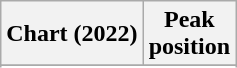<table class="wikitable sortable plainrowheaders" style="text-align:center">
<tr>
<th scope="col">Chart (2022)</th>
<th scope="col">Peak<br> position</th>
</tr>
<tr>
</tr>
<tr>
</tr>
</table>
